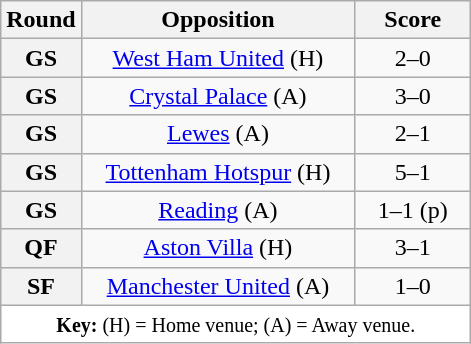<table class="wikitable plainrowheaders" style="text-align:center;margin:0">
<tr>
<th scope="col" style="width:25px">Round</th>
<th scope="col" style="width:175px">Opposition</th>
<th scope="col" style="width:70px">Score</th>
</tr>
<tr>
<th scope=row style="text-align:center">GS</th>
<td><a href='#'>West Ham United</a> (H)</td>
<td>2–0</td>
</tr>
<tr>
<th scope=row style="text-align:center">GS</th>
<td><a href='#'>Crystal Palace</a> (A)</td>
<td>3–0</td>
</tr>
<tr>
<th scope=row style="text-align:center">GS</th>
<td><a href='#'>Lewes</a> (A)</td>
<td>2–1</td>
</tr>
<tr>
<th scope=row style="text-align:center">GS</th>
<td><a href='#'>Tottenham Hotspur</a> (H)</td>
<td>5–1</td>
</tr>
<tr>
<th scope=row style="text-align:center">GS</th>
<td><a href='#'>Reading</a> (A)</td>
<td> 1–1 (p)</td>
</tr>
<tr>
<th scope=row style="text-align:center">QF</th>
<td><a href='#'>Aston Villa</a> (H)</td>
<td>3–1</td>
</tr>
<tr>
<th scope=row style="text-align:center">SF</th>
<td><a href='#'>Manchester United</a> (A)</td>
<td>1–0</td>
</tr>
<tr>
<td colspan="3" style="background:white;"><small><strong>Key:</strong> (H) = Home venue; (A) = Away venue.</small></td>
</tr>
</table>
